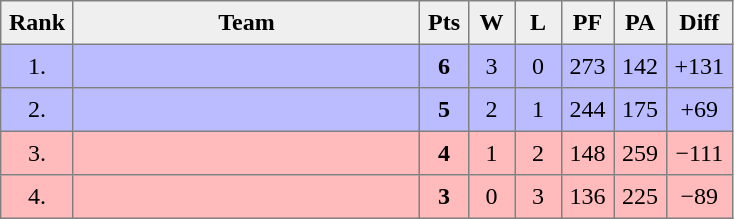<table style=border-collapse:collapse border=1 cellspacing=0 cellpadding=5>
<tr align=center bgcolor=#efefef>
<th width=20>Rank</th>
<th width=220>Team</th>
<th width=20>Pts</th>
<th width=20>W</th>
<th width=20>L</th>
<th width=20>PF</th>
<th width=20>PA</th>
<th width=20>Diff</th>
</tr>
<tr align=center bgcolor="#BBBBFF">
<td>1.</td>
<td align=left></td>
<td><strong>6</strong></td>
<td>3</td>
<td>0</td>
<td>273</td>
<td>142</td>
<td>+131</td>
</tr>
<tr align=center bgcolor="#BBBBFF">
<td>2.</td>
<td align=left></td>
<td><strong>5</strong></td>
<td>2</td>
<td>1</td>
<td>244</td>
<td>175</td>
<td>+69</td>
</tr>
<tr align=center bgcolor="#ffbbbb">
<td>3.</td>
<td align=left></td>
<td><strong>4</strong></td>
<td>1</td>
<td>2</td>
<td>148</td>
<td>259</td>
<td>−111</td>
</tr>
<tr align=center bgcolor="#ffbbbb">
<td>4.</td>
<td align=left></td>
<td><strong>3</strong></td>
<td>0</td>
<td>3</td>
<td>136</td>
<td>225</td>
<td>−89</td>
</tr>
</table>
